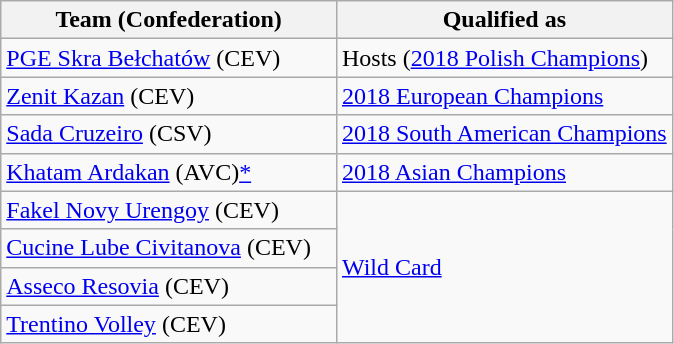<table class="wikitable">
<tr>
<th width=50%>Team (Confederation)</th>
<th width=50%>Qualified as</th>
</tr>
<tr>
<td> <a href='#'>PGE Skra Bełchatów</a> (CEV)</td>
<td>Hosts (<a href='#'>2018 Polish Champions</a>)</td>
</tr>
<tr>
<td> <a href='#'>Zenit Kazan</a> (CEV)</td>
<td><a href='#'>2018 European Champions</a></td>
</tr>
<tr>
<td> <a href='#'>Sada Cruzeiro</a> (CSV)</td>
<td><a href='#'>2018 South American Champions</a></td>
</tr>
<tr>
<td> <a href='#'>Khatam Ardakan</a> (AVC)<a href='#'>*</a></td>
<td><a href='#'>2018 Asian Champions</a></td>
</tr>
<tr>
<td> <a href='#'>Fakel Novy Urengoy</a> (CEV)</td>
<td rowspan=4><a href='#'>Wild Card</a></td>
</tr>
<tr>
<td> <a href='#'>Cucine Lube Civitanova</a> (CEV)</td>
</tr>
<tr>
<td> <a href='#'>Asseco Resovia</a> (CEV)</td>
</tr>
<tr>
<td> <a href='#'>Trentino Volley</a> (CEV)</td>
</tr>
</table>
